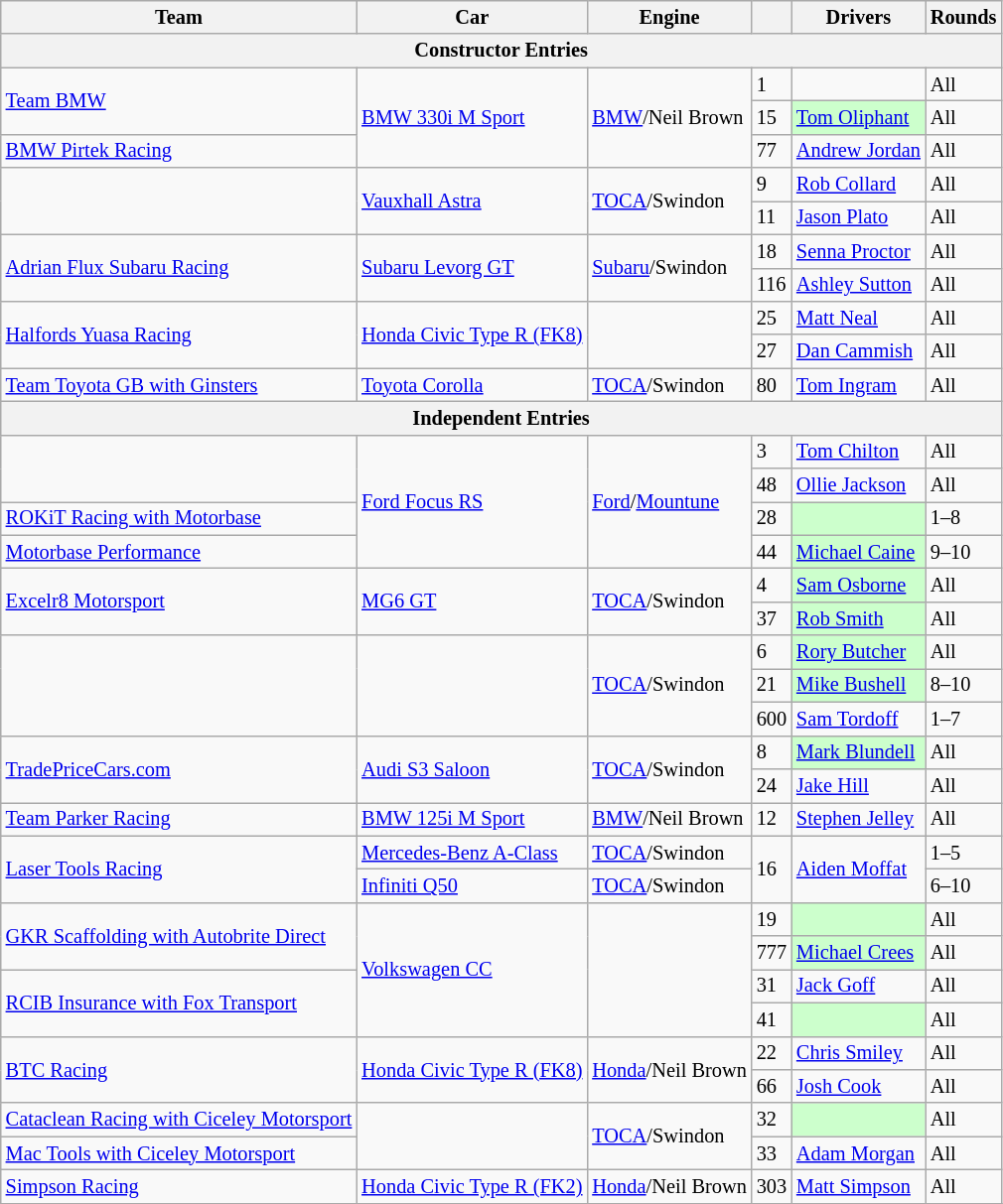<table class="wikitable sortable" style="font-size: 85%">
<tr>
<th>Team</th>
<th>Car</th>
<th>Engine</th>
<th></th>
<th>Drivers</th>
<th>Rounds</th>
</tr>
<tr>
<th colspan=6>Constructor Entries</th>
</tr>
<tr>
<td rowspan=2><a href='#'>Team BMW</a></td>
<td rowspan=3><a href='#'>BMW 330i M Sport</a></td>
<td rowspan=3><a href='#'>BMW</a>/Neil Brown</td>
<td>1</td>
<td></td>
<td>All</td>
</tr>
<tr>
<td>15</td>
<td style="background:#ccffcc;"><a href='#'>Tom Oliphant</a></td>
<td>All</td>
</tr>
<tr>
<td><a href='#'>BMW Pirtek Racing</a></td>
<td>77</td>
<td><a href='#'>Andrew Jordan</a></td>
<td>All</td>
</tr>
<tr>
<td rowspan=2></td>
<td rowspan=2><a href='#'>Vauxhall Astra</a></td>
<td rowspan=2><a href='#'>TOCA</a>/Swindon</td>
<td>9</td>
<td><a href='#'>Rob Collard</a></td>
<td>All</td>
</tr>
<tr>
<td>11</td>
<td><a href='#'>Jason Plato</a></td>
<td>All</td>
</tr>
<tr>
<td rowspan=2><a href='#'>Adrian Flux Subaru Racing</a></td>
<td rowspan=2><a href='#'>Subaru Levorg GT</a></td>
<td rowspan=2><a href='#'>Subaru</a>/Swindon</td>
<td>18</td>
<td><a href='#'>Senna Proctor</a></td>
<td>All</td>
</tr>
<tr>
<td>116</td>
<td><a href='#'>Ashley Sutton</a></td>
<td>All</td>
</tr>
<tr>
<td rowspan=2><a href='#'>Halfords Yuasa Racing</a></td>
<td rowspan=2><a href='#'>Honda Civic Type R (FK8)</a></td>
<td rowspan=2></td>
<td>25</td>
<td><a href='#'>Matt Neal</a></td>
<td>All</td>
</tr>
<tr>
<td>27</td>
<td><a href='#'>Dan Cammish</a></td>
<td>All</td>
</tr>
<tr>
<td><a href='#'>Team Toyota GB with Ginsters</a></td>
<td><a href='#'>Toyota Corolla</a></td>
<td><a href='#'>TOCA</a>/Swindon</td>
<td>80</td>
<td><a href='#'>Tom Ingram</a></td>
<td>All</td>
</tr>
<tr>
<th colspan=6>Independent Entries</th>
</tr>
<tr>
<td rowspan="2"></td>
<td rowspan="4"><a href='#'>Ford Focus RS</a></td>
<td rowspan="4"><a href='#'>Ford</a>/<a href='#'>Mountune</a></td>
<td>3</td>
<td><a href='#'>Tom Chilton</a></td>
<td>All</td>
</tr>
<tr>
<td>48</td>
<td><a href='#'>Ollie Jackson</a></td>
<td>All</td>
</tr>
<tr>
<td><a href='#'>ROKiT Racing with Motorbase</a></td>
<td>28</td>
<td style="background:#ccffcc;"></td>
<td>1–8</td>
</tr>
<tr>
<td><a href='#'>Motorbase Performance</a></td>
<td>44</td>
<td style="background:#ccffcc;"><a href='#'>Michael Caine</a></td>
<td>9–10</td>
</tr>
<tr>
<td rowspan=2><a href='#'>Excelr8 Motorsport</a></td>
<td rowspan=2><a href='#'>MG6 GT</a></td>
<td rowspan=2><a href='#'>TOCA</a>/Swindon</td>
<td>4</td>
<td style="background:#ccffcc;"><a href='#'>Sam Osborne</a></td>
<td>All</td>
</tr>
<tr>
<td>37</td>
<td style="background:#ccffcc;"><a href='#'>Rob Smith</a></td>
<td>All</td>
</tr>
<tr>
<td rowspan="3"></td>
<td rowspan="3"></td>
<td rowspan="3"><a href='#'>TOCA</a>/Swindon</td>
<td>6</td>
<td style="background:#ccffcc;"><a href='#'>Rory Butcher</a></td>
<td>All</td>
</tr>
<tr>
<td>21</td>
<td style="background:#ccffcc;"><a href='#'>Mike Bushell</a></td>
<td>8–10</td>
</tr>
<tr>
<td>600</td>
<td><a href='#'>Sam Tordoff</a></td>
<td>1–7</td>
</tr>
<tr>
<td rowspan=2><a href='#'>TradePriceCars.com</a></td>
<td rowspan=2><a href='#'>Audi S3 Saloon</a></td>
<td rowspan=2><a href='#'>TOCA</a>/Swindon</td>
<td>8</td>
<td style="background:#ccffcc;"><a href='#'>Mark Blundell</a></td>
<td>All</td>
</tr>
<tr>
<td>24</td>
<td><a href='#'>Jake Hill</a></td>
<td>All</td>
</tr>
<tr>
<td><a href='#'>Team Parker Racing</a></td>
<td><a href='#'>BMW 125i M Sport</a></td>
<td><a href='#'>BMW</a>/Neil Brown</td>
<td>12</td>
<td><a href='#'>Stephen Jelley</a></td>
<td>All</td>
</tr>
<tr>
<td rowspan=2><a href='#'>Laser Tools Racing</a></td>
<td><a href='#'>Mercedes-Benz A-Class</a></td>
<td><a href='#'>TOCA</a>/Swindon</td>
<td rowspan=2>16</td>
<td rowspan=2><a href='#'>Aiden Moffat</a></td>
<td>1–5</td>
</tr>
<tr>
<td><a href='#'>Infiniti Q50</a></td>
<td><a href='#'>TOCA</a>/Swindon</td>
<td>6–10</td>
</tr>
<tr>
<td rowspan=2><a href='#'>GKR Scaffolding with Autobrite Direct</a></td>
<td rowspan=4><a href='#'>Volkswagen CC</a></td>
<td rowspan=4></td>
<td>19</td>
<td style="background:#ccffcc;"></td>
<td>All</td>
</tr>
<tr>
<td>777</td>
<td style="background:#ccffcc;"><a href='#'>Michael Crees</a></td>
<td>All</td>
</tr>
<tr>
<td rowspan=2><a href='#'>RCIB Insurance with Fox Transport</a></td>
<td>31</td>
<td><a href='#'>Jack Goff</a></td>
<td>All</td>
</tr>
<tr>
<td>41</td>
<td style="background:#ccffcc;"></td>
<td>All</td>
</tr>
<tr>
<td rowspan=2><a href='#'>BTC Racing</a></td>
<td rowspan=2><a href='#'>Honda Civic Type R (FK8)</a></td>
<td rowspan=2><a href='#'>Honda</a>/Neil Brown</td>
<td>22</td>
<td><a href='#'>Chris Smiley</a></td>
<td>All</td>
</tr>
<tr>
<td>66</td>
<td><a href='#'>Josh Cook</a></td>
<td>All</td>
</tr>
<tr>
<td><a href='#'>Cataclean Racing with Ciceley Motorsport</a></td>
<td rowspan=2></td>
<td rowspan=2><a href='#'>TOCA</a>/Swindon</td>
<td>32</td>
<td style="background:#ccffcc;"></td>
<td>All</td>
</tr>
<tr>
<td><a href='#'>Mac Tools with Ciceley Motorsport</a></td>
<td>33</td>
<td><a href='#'>Adam Morgan</a></td>
<td>All</td>
</tr>
<tr>
<td><a href='#'>Simpson Racing</a></td>
<td><a href='#'>Honda Civic Type R (FK2)</a></td>
<td><a href='#'>Honda</a>/Neil Brown</td>
<td>303</td>
<td><a href='#'>Matt Simpson</a></td>
<td>All</td>
</tr>
<tr>
</tr>
</table>
